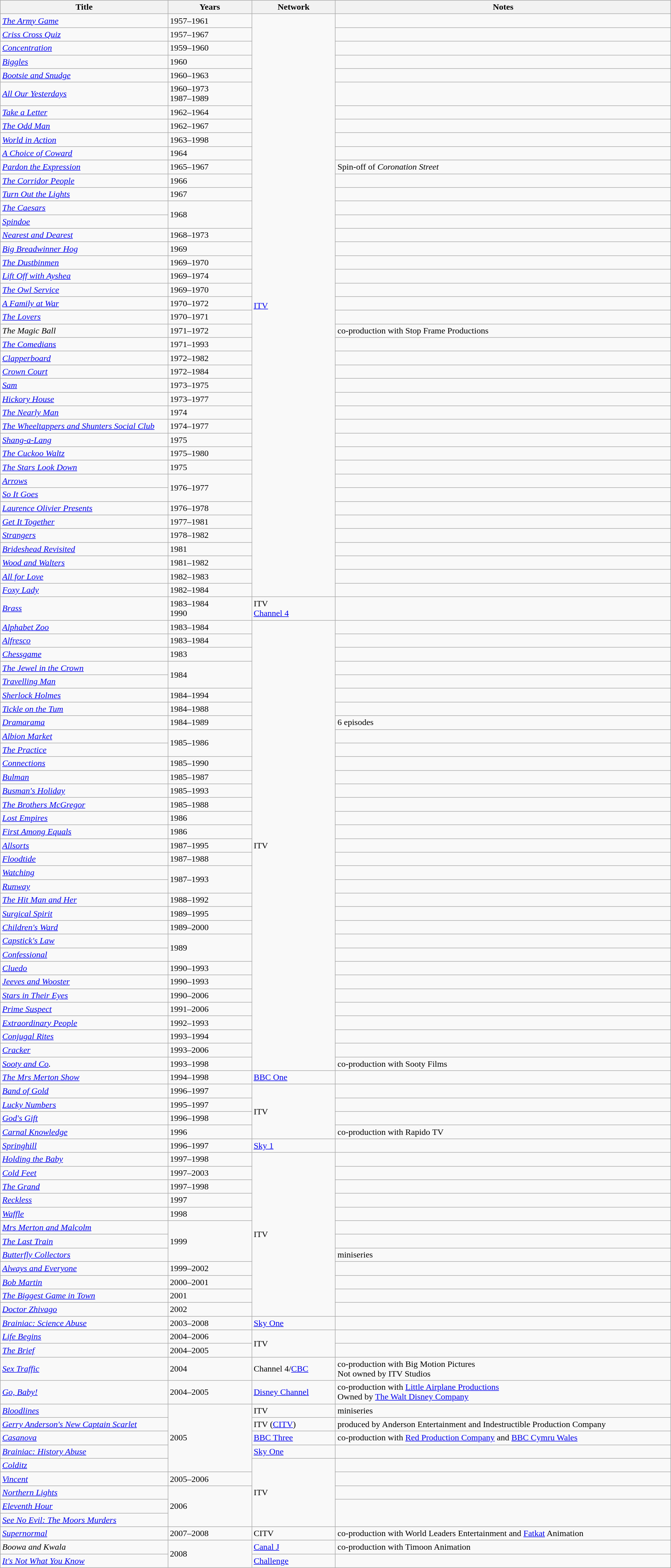<table class="wikitable sortable" style="width: auto; style="width:80%;" table-layout: fixed;" |>
<tr>
<th style="width:20%;">Title</th>
<th style="width:10%;">Years</th>
<th style="width:10%;">Network</th>
<th style="width:40%;" class="unsortable">Notes</th>
</tr>
<tr>
<td><em><a href='#'>The Army Game</a></em></td>
<td>1957–1961</td>
<td rowspan="42"><a href='#'>ITV</a></td>
<td></td>
</tr>
<tr>
<td><em><a href='#'>Criss Cross Quiz</a></em></td>
<td>1957–1967</td>
<td></td>
</tr>
<tr>
<td><em><a href='#'>Concentration</a></em></td>
<td>1959–1960</td>
<td></td>
</tr>
<tr>
<td><em><a href='#'>Biggles</a></em></td>
<td>1960</td>
<td></td>
</tr>
<tr>
<td><em><a href='#'>Bootsie and Snudge</a></em></td>
<td>1960–1963</td>
<td></td>
</tr>
<tr>
<td><em><a href='#'>All Our Yesterdays</a></em></td>
<td>1960–1973<br>1987–1989</td>
<td></td>
</tr>
<tr>
<td><em><a href='#'>Take a Letter</a></em></td>
<td>1962–1964</td>
<td></td>
</tr>
<tr>
<td><em><a href='#'>The Odd Man</a></em></td>
<td>1962–1967</td>
<td></td>
</tr>
<tr>
<td><em><a href='#'>World in Action</a></em></td>
<td>1963–1998</td>
<td></td>
</tr>
<tr>
<td><em><a href='#'>A Choice of Coward</a></em></td>
<td>1964</td>
<td></td>
</tr>
<tr>
<td><em><a href='#'>Pardon the Expression</a></em></td>
<td>1965–1967</td>
<td>Spin-off of <em>Coronation Street</em></td>
</tr>
<tr>
<td><em><a href='#'>The Corridor People</a></em></td>
<td>1966</td>
<td></td>
</tr>
<tr>
<td><em><a href='#'>Turn Out the Lights</a></em></td>
<td>1967</td>
<td></td>
</tr>
<tr>
<td><em><a href='#'>The Caesars</a></em></td>
<td rowspan="2">1968</td>
<td></td>
</tr>
<tr>
<td><em><a href='#'>Spindoe</a></em></td>
</tr>
<tr>
<td><em><a href='#'>Nearest and Dearest</a></em></td>
<td>1968–1973</td>
<td></td>
</tr>
<tr>
<td><em><a href='#'>Big Breadwinner Hog</a></em></td>
<td>1969</td>
<td></td>
</tr>
<tr>
<td><em><a href='#'>The Dustbinmen</a></em></td>
<td>1969–1970</td>
<td></td>
</tr>
<tr>
<td><em><a href='#'>Lift Off with Ayshea</a></em></td>
<td>1969–1974</td>
<td></td>
</tr>
<tr>
<td><em><a href='#'>The Owl Service</a></em></td>
<td>1969–1970</td>
<td></td>
</tr>
<tr>
<td><em><a href='#'>A Family at War</a></em></td>
<td>1970–1972</td>
<td></td>
</tr>
<tr>
<td><em><a href='#'>The Lovers</a></em></td>
<td>1970–1971</td>
<td></td>
</tr>
<tr>
<td><em>The Magic Ball</em></td>
<td>1971–1972</td>
<td>co-production with Stop Frame Productions</td>
</tr>
<tr>
<td><em><a href='#'>The Comedians</a></em></td>
<td>1971–1993</td>
<td></td>
</tr>
<tr>
<td><em><a href='#'>Clapperboard</a></em></td>
<td>1972–1982</td>
<td></td>
</tr>
<tr>
<td><em><a href='#'>Crown Court</a></em></td>
<td>1972–1984</td>
<td></td>
</tr>
<tr>
<td><em><a href='#'>Sam</a></em></td>
<td>1973–1975</td>
<td></td>
</tr>
<tr>
<td><em><a href='#'>Hickory House</a></em></td>
<td>1973–1977</td>
<td></td>
</tr>
<tr>
<td><em><a href='#'>The Nearly Man</a></em></td>
<td>1974</td>
<td></td>
</tr>
<tr>
<td><em><a href='#'>The Wheeltappers and Shunters Social Club</a></em></td>
<td>1974–1977</td>
<td></td>
</tr>
<tr>
<td><em><a href='#'>Shang-a-Lang</a></em></td>
<td>1975</td>
<td></td>
</tr>
<tr>
<td><em><a href='#'>The Cuckoo Waltz</a></em></td>
<td>1975–1980</td>
<td></td>
</tr>
<tr>
<td><em><a href='#'>The Stars Look Down</a></em></td>
<td>1975</td>
<td></td>
</tr>
<tr>
<td><em><a href='#'>Arrows</a></em></td>
<td rowspan="2">1976–1977</td>
<td></td>
</tr>
<tr>
<td><em><a href='#'>So It Goes</a></em></td>
</tr>
<tr>
<td><em><a href='#'>Laurence Olivier Presents</a></em></td>
<td>1976–1978</td>
<td></td>
</tr>
<tr>
<td><em><a href='#'>Get It Together</a></em></td>
<td>1977–1981</td>
<td></td>
</tr>
<tr>
<td><em><a href='#'>Strangers</a></em></td>
<td>1978–1982</td>
<td></td>
</tr>
<tr>
<td><em><a href='#'>Brideshead Revisited</a></em></td>
<td>1981</td>
<td></td>
</tr>
<tr>
<td><em><a href='#'>Wood and Walters</a></em></td>
<td>1981–1982</td>
<td></td>
</tr>
<tr>
<td><em><a href='#'>All for Love</a></em></td>
<td>1982–1983</td>
<td></td>
</tr>
<tr>
<td><em><a href='#'>Foxy Lady</a></em></td>
<td>1982–1984</td>
<td></td>
</tr>
<tr>
<td><em><a href='#'>Brass</a></em></td>
<td>1983–1984<br>1990</td>
<td>ITV<br><a href='#'>Channel 4</a></td>
<td></td>
</tr>
<tr>
<td><em><a href='#'>Alphabet Zoo</a></em></td>
<td>1983–1984</td>
<td rowspan="33">ITV</td>
<td></td>
</tr>
<tr>
<td><em><a href='#'>Alfresco</a></em></td>
<td>1983–1984</td>
<td></td>
</tr>
<tr>
<td><em><a href='#'>Chessgame</a></em></td>
<td>1983</td>
<td></td>
</tr>
<tr>
<td><em><a href='#'>The Jewel in the Crown</a></em></td>
<td rowspan="2">1984</td>
<td></td>
</tr>
<tr>
<td><em><a href='#'>Travelling Man</a></em></td>
</tr>
<tr>
<td><em><a href='#'>Sherlock Holmes</a></em></td>
<td>1984–1994</td>
<td></td>
</tr>
<tr>
<td><em><a href='#'>Tickle on the Tum</a></em></td>
<td>1984–1988</td>
<td></td>
</tr>
<tr>
<td><em><a href='#'>Dramarama</a></em></td>
<td>1984–1989</td>
<td>6 episodes</td>
</tr>
<tr>
<td><em><a href='#'>Albion Market</a></em></td>
<td rowspan="2">1985–1986</td>
<td></td>
</tr>
<tr>
<td><em><a href='#'>The Practice</a></em></td>
<td></td>
</tr>
<tr>
<td><em><a href='#'>Connections</a></em></td>
<td>1985–1990</td>
<td></td>
</tr>
<tr>
<td><em><a href='#'>Bulman</a></em></td>
<td>1985–1987</td>
<td></td>
</tr>
<tr>
<td><em><a href='#'>Busman's Holiday</a></em></td>
<td>1985–1993</td>
<td></td>
</tr>
<tr>
<td><em><a href='#'>The Brothers McGregor</a></em></td>
<td>1985–1988</td>
<td></td>
</tr>
<tr>
<td><em><a href='#'>Lost Empires</a></em></td>
<td>1986</td>
<td></td>
</tr>
<tr>
<td><em><a href='#'>First Among Equals</a></em></td>
<td>1986</td>
<td></td>
</tr>
<tr>
<td><em><a href='#'>Allsorts</a></em></td>
<td>1987–1995</td>
<td></td>
</tr>
<tr>
<td><em><a href='#'>Floodtide</a></em></td>
<td>1987–1988</td>
<td></td>
</tr>
<tr>
<td><em><a href='#'>Watching</a></em></td>
<td rowspan="2">1987–1993</td>
<td></td>
</tr>
<tr>
<td><em><a href='#'>Runway</a></em></td>
</tr>
<tr>
<td><em><a href='#'>The Hit Man and Her</a></em></td>
<td>1988–1992</td>
<td></td>
</tr>
<tr>
<td><em><a href='#'>Surgical Spirit</a></em></td>
<td>1989–1995</td>
<td></td>
</tr>
<tr>
<td><em><a href='#'>Children's Ward</a></em></td>
<td>1989–2000</td>
<td></td>
</tr>
<tr>
<td><em><a href='#'>Capstick's Law</a></em></td>
<td rowspan="2">1989</td>
<td></td>
</tr>
<tr>
<td><em><a href='#'>Confessional</a></em></td>
<td></td>
</tr>
<tr>
<td><em><a href='#'>Cluedo</a></em></td>
<td>1990–1993</td>
<td></td>
</tr>
<tr>
<td><em><a href='#'>Jeeves and Wooster</a></em></td>
<td>1990–1993</td>
<td></td>
</tr>
<tr>
<td><em><a href='#'>Stars in Their Eyes</a></em></td>
<td>1990–2006</td>
<td></td>
</tr>
<tr>
<td><em><a href='#'>Prime Suspect</a></em></td>
<td>1991–2006</td>
<td></td>
</tr>
<tr>
<td><em><a href='#'>Extraordinary People</a></em></td>
<td>1992–1993</td>
<td></td>
</tr>
<tr>
<td><em><a href='#'>Conjugal Rites</a></em></td>
<td>1993–1994</td>
<td></td>
</tr>
<tr>
<td><em><a href='#'>Cracker</a></em></td>
<td>1993–2006</td>
<td></td>
</tr>
<tr>
<td><em><a href='#'>Sooty and Co</a>.</em></td>
<td>1993–1998</td>
<td>co-production with Sooty Films</td>
</tr>
<tr>
<td><em><a href='#'>The Mrs Merton Show</a></em></td>
<td>1994–1998</td>
<td><a href='#'>BBC One</a></td>
<td></td>
</tr>
<tr>
<td><em><a href='#'>Band of Gold</a></em></td>
<td>1996–1997</td>
<td rowspan="4">ITV</td>
<td></td>
</tr>
<tr>
<td><em><a href='#'>Lucky Numbers</a></em></td>
<td>1995–1997</td>
<td></td>
</tr>
<tr>
<td><em><a href='#'>God's Gift</a></em></td>
<td>1996–1998</td>
<td></td>
</tr>
<tr>
<td><em><a href='#'>Carnal Knowledge</a></em></td>
<td>1996</td>
<td>co-production with Rapido TV</td>
</tr>
<tr>
<td><em><a href='#'>Springhill</a></em></td>
<td>1996–1997</td>
<td><a href='#'>Sky 1</a></td>
<td></td>
</tr>
<tr>
<td><em><a href='#'>Holding the Baby</a></em></td>
<td>1997–1998</td>
<td rowspan="12">ITV</td>
<td></td>
</tr>
<tr>
<td><em><a href='#'>Cold Feet</a></em></td>
<td>1997–2003</td>
<td></td>
</tr>
<tr>
<td><em><a href='#'>The Grand</a></em></td>
<td>1997–1998</td>
<td></td>
</tr>
<tr>
<td><em><a href='#'>Reckless</a></em></td>
<td>1997</td>
<td></td>
</tr>
<tr>
<td><em><a href='#'>Waffle</a></em></td>
<td>1998</td>
<td></td>
</tr>
<tr>
<td><em><a href='#'>Mrs Merton and Malcolm</a></em></td>
<td rowspan="3">1999</td>
<td></td>
</tr>
<tr>
<td><em><a href='#'>The Last Train</a></em></td>
</tr>
<tr>
<td><em><a href='#'>Butterfly Collectors</a></em></td>
<td>miniseries</td>
</tr>
<tr>
<td><em><a href='#'>Always and Everyone</a></em></td>
<td>1999–2002</td>
<td></td>
</tr>
<tr>
<td><em><a href='#'>Bob Martin</a></em></td>
<td>2000–2001</td>
<td></td>
</tr>
<tr>
<td><em><a href='#'>The Biggest Game in Town</a></em></td>
<td>2001</td>
<td></td>
</tr>
<tr>
<td><em><a href='#'>Doctor Zhivago</a></em></td>
<td>2002</td>
<td></td>
</tr>
<tr>
<td><em><a href='#'>Brainiac: Science Abuse</a></em></td>
<td>2003–2008</td>
<td><a href='#'>Sky One</a></td>
<td></td>
</tr>
<tr>
<td><em><a href='#'>Life Begins</a></em></td>
<td>2004–2006</td>
<td rowspan="2">ITV</td>
<td></td>
</tr>
<tr>
<td><em><a href='#'>The Brief</a></em></td>
<td>2004–2005</td>
<td></td>
</tr>
<tr>
<td><em><a href='#'>Sex Traffic</a></em></td>
<td>2004</td>
<td>Channel 4/<a href='#'>CBC</a></td>
<td>co-production with Big Motion Pictures<br>Not owned by ITV Studios</td>
</tr>
<tr>
<td><em><a href='#'>Go, Baby!</a></em></td>
<td>2004–2005</td>
<td><a href='#'>Disney Channel</a></td>
<td>co-production with <a href='#'>Little Airplane Productions</a><br>Owned by <a href='#'>The Walt Disney Company</a></td>
</tr>
<tr>
<td><em><a href='#'>Bloodlines</a></em></td>
<td rowspan="5">2005</td>
<td>ITV</td>
<td>miniseries</td>
</tr>
<tr>
<td><em><a href='#'>Gerry Anderson's New Captain Scarlet</a></em></td>
<td>ITV (<a href='#'>CITV</a>)</td>
<td>produced by Anderson Entertainment and Indestructible Production Company</td>
</tr>
<tr>
<td><em><a href='#'>Casanova</a></em></td>
<td><a href='#'>BBC Three</a></td>
<td>co-production with <a href='#'>Red Production Company</a> and <a href='#'>BBC Cymru Wales</a></td>
</tr>
<tr>
<td><em><a href='#'>Brainiac: History Abuse</a></em></td>
<td><a href='#'>Sky One</a></td>
<td></td>
</tr>
<tr>
<td><em><a href='#'>Colditz</a></em></td>
<td rowspan="5">ITV</td>
<td></td>
</tr>
<tr>
<td><em><a href='#'>Vincent</a></em></td>
<td>2005–2006</td>
<td></td>
</tr>
<tr>
<td><em><a href='#'>Northern Lights</a></em></td>
<td rowspan="3">2006</td>
<td></td>
</tr>
<tr>
<td><em><a href='#'>Eleventh Hour</a></em></td>
</tr>
<tr>
<td><em><a href='#'>See No Evil: The Moors Murders</a></em></td>
</tr>
<tr>
<td><em><a href='#'>Supernormal</a></em></td>
<td>2007–2008</td>
<td>CITV</td>
<td>co-production with World Leaders Entertainment and <a href='#'>Fatkat</a> Animation</td>
</tr>
<tr>
<td><em>Boowa and Kwala</em></td>
<td rowspan="2">2008</td>
<td><a href='#'>Canal J</a></td>
<td>co-production with Timoon Animation</td>
</tr>
<tr>
<td><em><a href='#'>It's Not What You Know</a></em></td>
<td><a href='#'>Challenge</a></td>
<td></td>
</tr>
</table>
